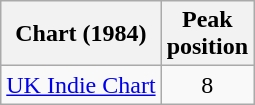<table class="wikitable sortable">
<tr>
<th scope="col">Chart (1984)</th>
<th scope="col">Peak<br>position</th>
</tr>
<tr>
<td><a href='#'>UK Indie Chart</a></td>
<td style="text-align:center;">8</td>
</tr>
</table>
